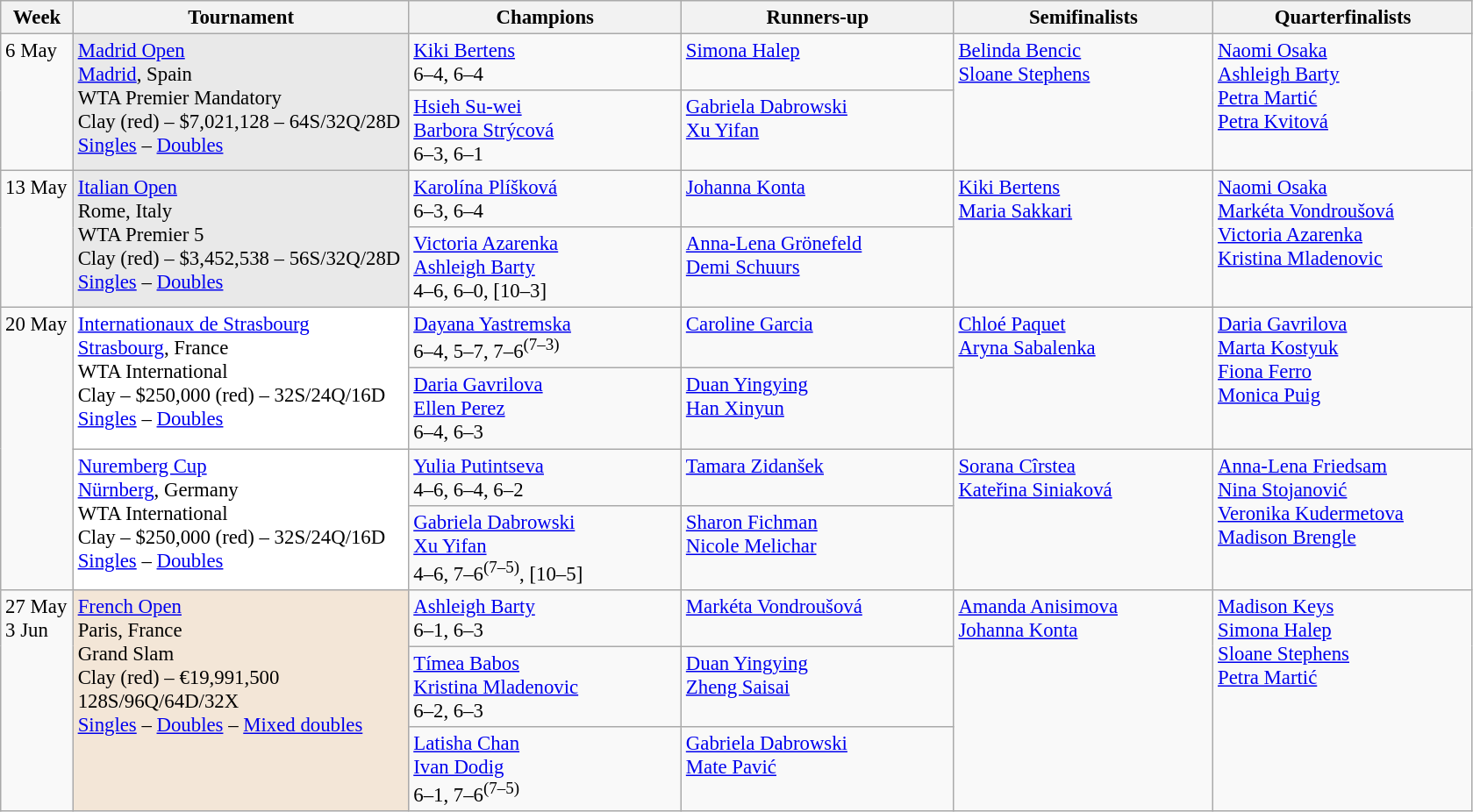<table class=wikitable style=font-size:95%>
<tr>
<th style="width:48px;">Week</th>
<th style="width:248px;">Tournament</th>
<th style="width:200px;">Champions</th>
<th style="width:200px;">Runners-up</th>
<th style="width:190px;">Semifinalists</th>
<th style="width:190px;">Quarterfinalists</th>
</tr>
<tr valign=top>
<td rowspan=2>6 May</td>
<td style="background:#e9e9e9;" rowspan="2"><a href='#'>Madrid Open</a> <br> <a href='#'>Madrid</a>, Spain <br> WTA Premier Mandatory <br>Clay (red) – $7,021,128 – 64S/32Q/28D <br><a href='#'>Singles</a> – <a href='#'>Doubles</a></td>
<td> <a href='#'>Kiki Bertens</a> <br> 6–4, 6–4</td>
<td> <a href='#'>Simona Halep</a></td>
<td rowspan=2> <a href='#'>Belinda Bencic</a> <br>  <a href='#'>Sloane Stephens</a></td>
<td rowspan=2> <a href='#'>Naomi Osaka</a> <br> <a href='#'>Ashleigh Barty</a> <br> <a href='#'>Petra Martić</a> <br> <a href='#'>Petra Kvitová</a></td>
</tr>
<tr valign=top>
<td> <a href='#'>Hsieh Su-wei</a> <br>  <a href='#'>Barbora Strýcová</a><br> 6–3, 6–1</td>
<td> <a href='#'>Gabriela Dabrowski</a> <br>  <a href='#'>Xu Yifan</a></td>
</tr>
<tr valign=top>
<td rowspan=2>13 May</td>
<td style="background:#E9E9E9;" rowspan="2"><a href='#'>Italian Open</a><br> Rome, Italy<br>WTA Premier 5<br>Clay (red) – $3,452,538 – 56S/32Q/28D<br><a href='#'>Singles</a> – <a href='#'>Doubles</a></td>
<td> <a href='#'>Karolína Plíšková</a> <br> 6–3, 6–4</td>
<td> <a href='#'>Johanna Konta</a></td>
<td rowspan=2> <a href='#'>Kiki Bertens</a> <br> <a href='#'>Maria Sakkari</a></td>
<td rowspan=2> <a href='#'>Naomi Osaka</a><br> <a href='#'>Markéta Vondroušová</a> <br> <a href='#'>Victoria Azarenka</a> <br>  <a href='#'>Kristina Mladenovic</a></td>
</tr>
<tr valign=top>
<td> <a href='#'>Victoria Azarenka</a> <br>  <a href='#'>Ashleigh Barty</a> <br> 4–6, 6–0, [10–3]</td>
<td> <a href='#'>Anna-Lena Grönefeld</a> <br>  <a href='#'>Demi Schuurs</a></td>
</tr>
<tr valign=top>
<td rowspan=4>20 May</td>
<td style="background:#fff;" rowspan="2"><a href='#'>Internationaux de Strasbourg</a><br> <a href='#'>Strasbourg</a>, France<br>WTA International<br>Clay – $250,000 (red) – 32S/24Q/16D<br><a href='#'>Singles</a> – <a href='#'>Doubles</a></td>
<td> <a href='#'>Dayana Yastremska</a> <br> 6–4, 5–7, 7–6<sup>(7–3)</sup></td>
<td> <a href='#'>Caroline Garcia</a></td>
<td rowspan=2> <a href='#'>Chloé Paquet</a> <br>  <a href='#'>Aryna Sabalenka</a></td>
<td rowspan=2> <a href='#'>Daria Gavrilova</a> <br> <a href='#'>Marta Kostyuk</a> <br> <a href='#'>Fiona Ferro</a> <br>  <a href='#'>Monica Puig</a></td>
</tr>
<tr valign=top>
<td> <a href='#'>Daria Gavrilova</a> <br>  <a href='#'>Ellen Perez</a> <br> 6–4, 6–3</td>
<td> <a href='#'>Duan Yingying</a> <br>  <a href='#'>Han Xinyun</a></td>
</tr>
<tr valign=top>
<td style="background:#fff;" rowspan="2"><a href='#'>Nuremberg Cup</a><br> <a href='#'>Nürnberg</a>, Germany<br>WTA International<br>Clay – $250,000 (red) – 32S/24Q/16D<br><a href='#'>Singles</a> – <a href='#'>Doubles</a></td>
<td> <a href='#'>Yulia Putintseva</a> <br> 4–6, 6–4, 6–2</td>
<td> <a href='#'>Tamara Zidanšek</a></td>
<td rowspan=2> <a href='#'>Sorana Cîrstea</a> <br>  <a href='#'>Kateřina Siniaková</a></td>
<td rowspan=2> <a href='#'>Anna-Lena Friedsam</a> <br> <a href='#'>Nina Stojanović</a> <br> <a href='#'>Veronika Kudermetova</a> <br>  <a href='#'>Madison Brengle</a></td>
</tr>
<tr valign=top>
<td> <a href='#'>Gabriela Dabrowski</a> <br>  <a href='#'>Xu Yifan</a> <br> 4–6, 7–6<sup>(7–5)</sup>, [10–5]</td>
<td> <a href='#'>Sharon Fichman</a> <br>  <a href='#'>Nicole Melichar</a></td>
</tr>
<tr valign=top>
<td rowspan=3>27 May<br>3 Jun</td>
<td style="background:#F3E6D7;" rowspan="3"><a href='#'>French Open</a><br> Paris, France<br>Grand Slam<br>Clay (red) – €19,991,500<br>128S/96Q/64D/32X<br><a href='#'>Singles</a> – <a href='#'>Doubles</a> – <a href='#'>Mixed doubles</a></td>
<td> <a href='#'>Ashleigh Barty</a> <br> 6–1, 6–3</td>
<td> <a href='#'>Markéta Vondroušová</a></td>
<td rowspan=3> <a href='#'>Amanda Anisimova</a><br> <a href='#'>Johanna Konta</a></td>
<td rowspan=3> <a href='#'>Madison Keys</a><br> <a href='#'>Simona Halep</a><br>  <a href='#'>Sloane Stephens</a> <br> <a href='#'>Petra Martić</a></td>
</tr>
<tr valign=top>
<td> <a href='#'>Tímea Babos</a> <br>  <a href='#'>Kristina Mladenovic</a> <br> 6–2, 6–3</td>
<td> <a href='#'>Duan Yingying</a> <br>  <a href='#'>Zheng Saisai</a></td>
</tr>
<tr valign=top>
<td> <a href='#'>Latisha Chan</a> <br>  <a href='#'>Ivan Dodig</a> <br> 6–1, 7–6<sup>(7–5)</sup></td>
<td> <a href='#'>Gabriela Dabrowski</a> <br>  <a href='#'>Mate Pavić</a></td>
</tr>
</table>
